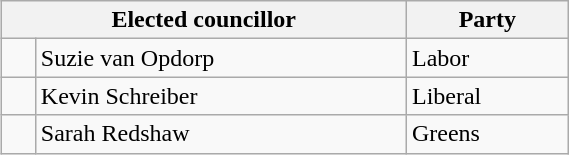<table class="wikitable" style="float:right;clear:right;width:30%">
<tr>
<th colspan="2">Elected councillor</th>
<th>Party</th>
</tr>
<tr>
<td> </td>
<td>Suzie van Opdorp</td>
<td>Labor</td>
</tr>
<tr>
<td> </td>
<td>Kevin Schreiber</td>
<td>Liberal</td>
</tr>
<tr>
<td> </td>
<td>Sarah Redshaw</td>
<td>Greens</td>
</tr>
</table>
